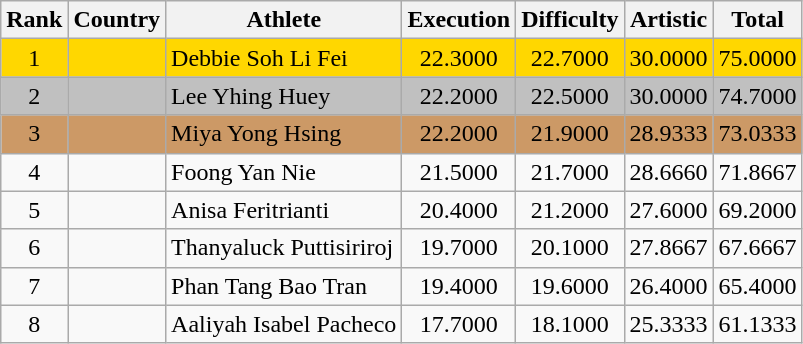<table class="wikitable" style="text-align:center;">
<tr>
<th>Rank</th>
<th>Country</th>
<th>Athlete</th>
<th>Execution</th>
<th>Difficulty</th>
<th>Artistic</th>
<th>Total</th>
</tr>
<tr bgcolor=gold>
<td>1</td>
<td align="left"></td>
<td align="left">Debbie Soh Li Fei</td>
<td>22.3000</td>
<td>22.7000</td>
<td>30.0000</td>
<td>75.0000</td>
</tr>
<tr bgcolor=silver>
<td>2</td>
<td align="left"></td>
<td align="left">Lee Yhing Huey</td>
<td>22.2000</td>
<td>22.5000</td>
<td>30.0000</td>
<td>74.7000</td>
</tr>
<tr bgcolor=#cc9966>
<td>3</td>
<td align="left"></td>
<td align="left">Miya Yong Hsing</td>
<td>22.2000</td>
<td>21.9000</td>
<td>28.9333</td>
<td>73.0333</td>
</tr>
<tr>
<td>4</td>
<td align="left"></td>
<td align="left">Foong Yan Nie</td>
<td>21.5000</td>
<td>21.7000</td>
<td>28.6660</td>
<td>71.8667</td>
</tr>
<tr>
<td>5</td>
<td align="left"></td>
<td align="left">Anisa Feritrianti</td>
<td>20.4000</td>
<td>21.2000</td>
<td>27.6000</td>
<td>69.2000</td>
</tr>
<tr>
<td>6</td>
<td align="left"></td>
<td align="left">Thanyaluck Puttisiriroj</td>
<td>19.7000</td>
<td>20.1000</td>
<td>27.8667</td>
<td>67.6667</td>
</tr>
<tr>
<td>7</td>
<td align="left"></td>
<td align="left">Phan Tang Bao Tran</td>
<td>19.4000</td>
<td>19.6000</td>
<td>26.4000</td>
<td>65.4000</td>
</tr>
<tr>
<td>8</td>
<td align="left"></td>
<td align="left">Aaliyah Isabel Pacheco</td>
<td>17.7000</td>
<td>18.1000</td>
<td>25.3333</td>
<td>61.1333</td>
</tr>
</table>
